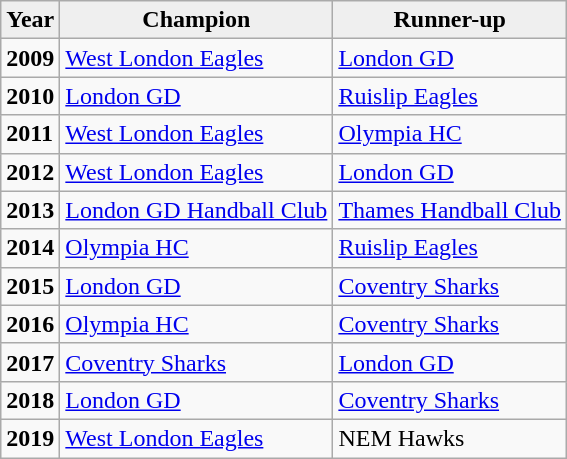<table class="wikitable">
<tr style="background:#efefef;">
<td align="center"><strong>Year</strong></td>
<td align="center"><strong>Champion</strong></td>
<td align="center"><strong>Runner-up</strong></td>
</tr>
<tr>
<td><strong>2009</strong></td>
<td><a href='#'>West London Eagles</a></td>
<td><a href='#'>London GD</a></td>
</tr>
<tr>
<td><strong>2010</strong></td>
<td><a href='#'>London GD</a></td>
<td><a href='#'>Ruislip Eagles</a></td>
</tr>
<tr>
<td><strong>2011</strong></td>
<td><a href='#'>West London Eagles</a></td>
<td><a href='#'>Olympia HC</a></td>
</tr>
<tr>
<td><strong>2012</strong></td>
<td><a href='#'>West London Eagles</a></td>
<td><a href='#'>London GD</a></td>
</tr>
<tr>
<td><strong>2013</strong></td>
<td><a href='#'>London GD Handball Club</a></td>
<td><a href='#'>Thames Handball Club</a></td>
</tr>
<tr>
<td><strong>2014</strong></td>
<td Olympia HC><a href='#'>Olympia HC</a></td>
<td><a href='#'>Ruislip Eagles</a></td>
</tr>
<tr>
<td><strong>2015</strong></td>
<td><a href='#'>London GD</a></td>
<td><a href='#'>Coventry Sharks</a></td>
</tr>
<tr>
<td><strong>2016</strong></td>
<td Olympia HC><a href='#'>Olympia HC</a></td>
<td><a href='#'>Coventry Sharks</a></td>
</tr>
<tr>
<td><strong>2017</strong></td>
<td><a href='#'>Coventry Sharks</a></td>
<td><a href='#'>London GD</a></td>
</tr>
<tr>
<td><strong>2018</strong></td>
<td><a href='#'>London GD</a></td>
<td><a href='#'>Coventry Sharks</a></td>
</tr>
<tr>
<td><strong>2019</strong></td>
<td><a href='#'>West London Eagles</a></td>
<td>NEM Hawks</td>
</tr>
</table>
